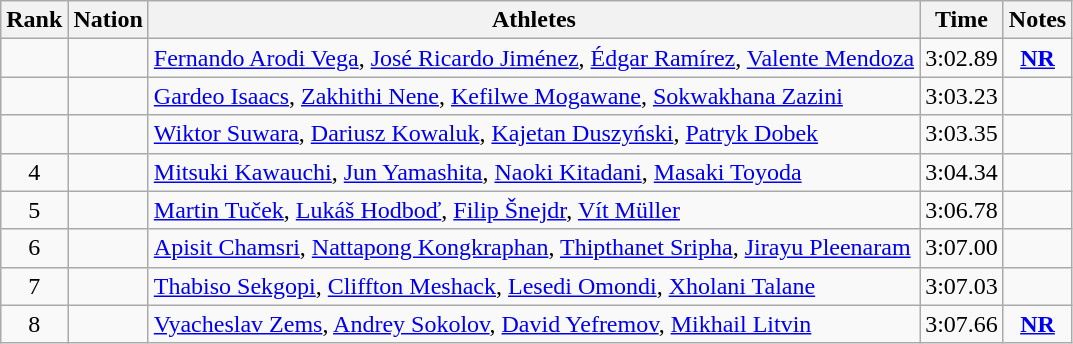<table class="wikitable sortable" style="text-align:center">
<tr>
<th>Rank</th>
<th>Nation</th>
<th>Athletes</th>
<th>Time</th>
<th>Notes</th>
</tr>
<tr>
<td></td>
<td align=left></td>
<td align=left><a href='#'>Fernando Arodi Vega</a>, <a href='#'>José Ricardo Jiménez</a>, <a href='#'>Édgar Ramírez</a>, <a href='#'>Valente Mendoza</a></td>
<td>3:02.89</td>
<td><strong><a href='#'>NR</a></strong></td>
</tr>
<tr>
<td></td>
<td align=left></td>
<td align=left><a href='#'>Gardeo Isaacs</a>, <a href='#'>Zakhithi Nene</a>, <a href='#'>Kefilwe Mogawane</a>, <a href='#'>Sokwakhana Zazini</a></td>
<td>3:03.23</td>
<td></td>
</tr>
<tr>
<td></td>
<td align=left></td>
<td align=left><a href='#'>Wiktor Suwara</a>, <a href='#'>Dariusz Kowaluk</a>, <a href='#'>Kajetan Duszyński</a>, <a href='#'>Patryk Dobek</a></td>
<td>3:03.35</td>
<td></td>
</tr>
<tr>
<td>4</td>
<td align=left></td>
<td align=left><a href='#'>Mitsuki Kawauchi</a>, <a href='#'>Jun Yamashita</a>, <a href='#'>Naoki Kitadani</a>, <a href='#'>Masaki Toyoda</a></td>
<td>3:04.34</td>
<td></td>
</tr>
<tr>
<td>5</td>
<td align=left></td>
<td align=left><a href='#'>Martin Tuček</a>, <a href='#'>Lukáš Hodboď</a>, <a href='#'>Filip Šnejdr</a>, <a href='#'>Vít Müller</a></td>
<td>3:06.78</td>
<td></td>
</tr>
<tr>
<td>6</td>
<td align=left></td>
<td align=left><a href='#'>Apisit Chamsri</a>, <a href='#'>Nattapong Kongkraphan</a>, <a href='#'>Thipthanet Sripha</a>, <a href='#'>Jirayu Pleenaram</a></td>
<td>3:07.00</td>
<td></td>
</tr>
<tr>
<td>7</td>
<td align=left></td>
<td align=left><a href='#'>Thabiso Sekgopi</a>, <a href='#'>Cliffton Meshack</a>, <a href='#'>Lesedi Omondi</a>, <a href='#'>Xholani Talane</a></td>
<td>3:07.03</td>
<td></td>
</tr>
<tr>
<td>8</td>
<td align=left></td>
<td align=left><a href='#'>Vyacheslav Zems</a>, <a href='#'>Andrey Sokolov</a>, <a href='#'>David Yefremov</a>, <a href='#'>Mikhail Litvin</a></td>
<td>3:07.66</td>
<td><strong><a href='#'>NR</a></strong></td>
</tr>
</table>
